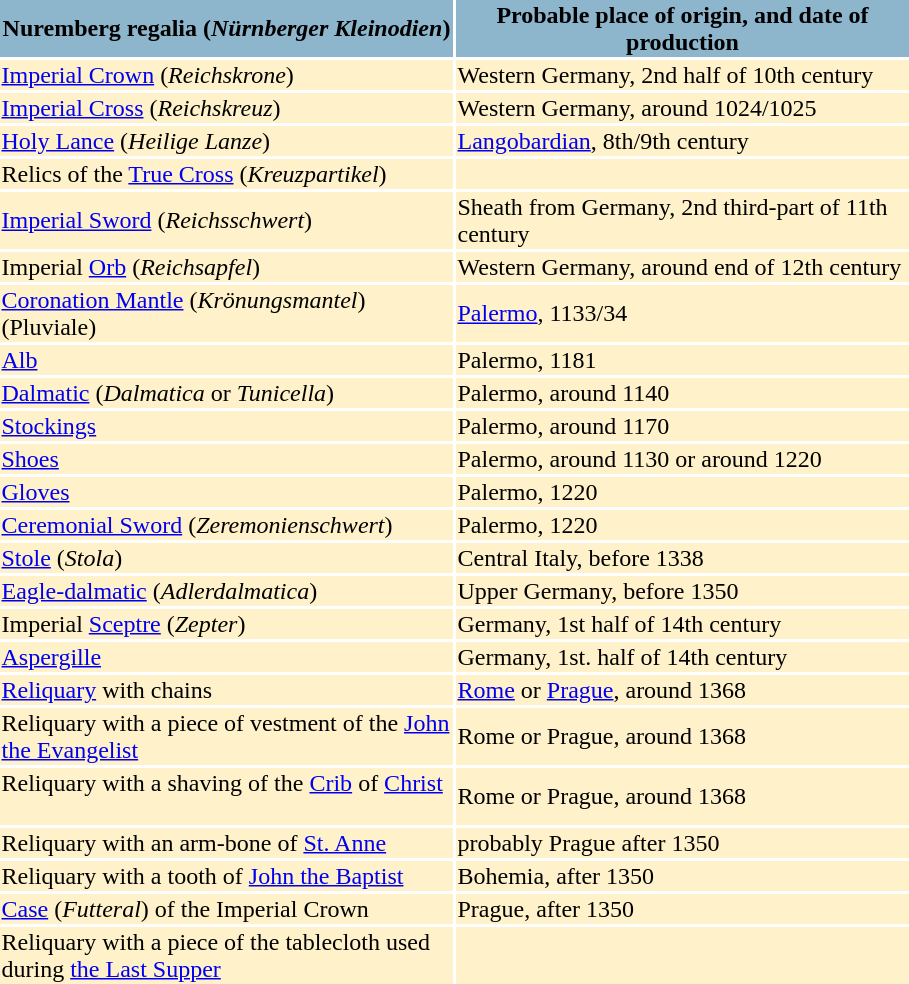<table>
<tr ---- bgcolor="#8DB6CD">
<th>Nuremberg regalia (<em>Nürnberger Kleinodien</em>)</th>
<th>Probable place of origin, and date of production</th>
</tr>
<tr ---- bgcolor="#FFF2CA">
<td width="300px"><a href='#'>Imperial Crown</a> (<em>Reichskrone</em>)   </td>
<td width="300px">Western Germany, 2nd half of 10th century</td>
</tr>
<tr ---- bgcolor="#FFF2CA">
<td><a href='#'>Imperial Cross</a> (<em>Reichskreuz</em>)   </td>
<td>Western Germany, around 1024/1025</td>
</tr>
<tr ---- bgcolor="#FFF2CA">
<td><a href='#'>Holy Lance</a> (<em>Heilige Lanze</em>)   </td>
<td><a href='#'>Langobardian</a>, 8th/9th century</td>
</tr>
<tr ---- bgcolor="#FFF2CA">
<td>Relics of the <a href='#'>True Cross</a> (<em>Kreuzpartikel</em>)   </td>
<td></td>
</tr>
<tr ---- bgcolor="#FFF2CA">
<td><a href='#'>Imperial Sword</a> (<em>Reichsschwert</em>)   </td>
<td>Sheath from Germany, 2nd third-part of 11th century</td>
</tr>
<tr ---- bgcolor="#FFF2CA">
<td>Imperial <a href='#'>Orb</a> (<em>Reichsapfel</em>)   </td>
<td>Western Germany, around end of 12th century</td>
</tr>
<tr ---- bgcolor="#FFF2CA">
<td><a href='#'>Coronation Mantle</a> (<em>Krönungsmantel</em>) (Pluviale)   </td>
<td><a href='#'>Palermo</a>, 1133/34</td>
</tr>
<tr ---- bgcolor="#FFF2CA">
<td><a href='#'>Alb</a>   </td>
<td>Palermo, 1181</td>
</tr>
<tr ---- bgcolor="#FFF2CA">
<td><a href='#'>Dalmatic</a> (<em>Dalmatica</em> or <em>Tunicella</em>)   </td>
<td>Palermo, around 1140</td>
</tr>
<tr ---- bgcolor="#FFF2CA">
<td><a href='#'>Stockings</a>   </td>
<td>Palermo, around 1170</td>
</tr>
<tr ---- bgcolor="#FFF2CA">
<td><a href='#'>Shoes</a>   </td>
<td>Palermo, around 1130 or around 1220</td>
</tr>
<tr ---- bgcolor="#FFF2CA">
<td><a href='#'>Gloves</a>   </td>
<td>Palermo, 1220</td>
</tr>
<tr ---- bgcolor="#FFF2CA">
<td><a href='#'>Ceremonial Sword</a> (<em>Zeremonienschwert</em>)   </td>
<td>Palermo, 1220</td>
</tr>
<tr ---- bgcolor="#FFF2CA">
<td><a href='#'>Stole</a> (<em>Stola</em>)   </td>
<td>Central Italy, before 1338</td>
</tr>
<tr ---- bgcolor="#FFF2CA">
<td><a href='#'>Eagle-dalmatic</a> (<em>Adlerdalmatica</em>)   </td>
<td>Upper Germany, before 1350</td>
</tr>
<tr ---- bgcolor="#FFF2CA">
<td>Imperial <a href='#'>Sceptre</a> (<em>Zepter</em>)   </td>
<td>Germany, 1st half of 14th century</td>
</tr>
<tr ---- bgcolor="#FFF2CA">
<td><a href='#'>Aspergille</a>   </td>
<td>Germany, 1st. half of 14th century</td>
</tr>
<tr ---- bgcolor="#FFF2CA">
<td><a href='#'>Reliquary</a> with chains   </td>
<td><a href='#'>Rome</a> or <a href='#'>Prague</a>, around 1368</td>
</tr>
<tr ---- bgcolor="#FFF2CA">
<td>Reliquary with a piece of vestment of the <a href='#'>John the Evangelist</a>   </td>
<td>Rome or Prague, around 1368</td>
</tr>
<tr ---- bgcolor="#FFF2CA">
<td>Reliquary with a shaving of the <a href='#'>Crib</a> of <a href='#'>Christ</a>   </td>
<td>Rome or Prague, around 1368</td>
</tr>
<tr ---- bgcolor="#FFF2CA">
<td>Reliquary with an arm-bone of <a href='#'>St. Anne</a>   </td>
<td>probably Prague after 1350</td>
</tr>
<tr ---- bgcolor="#FFF2CA">
<td>Reliquary with a tooth of <a href='#'>John the Baptist</a>   </td>
<td>Bohemia, after 1350</td>
</tr>
<tr ---- bgcolor="#FFF2CA">
<td><a href='#'>Case</a> (<em>Futteral</em>) of the Imperial Crown   </td>
<td>Prague, after 1350</td>
</tr>
<tr ---- bgcolor="#FFF2CA">
<td>Reliquary with a piece of the tablecloth used during <a href='#'>the Last Supper</a>   </td>
<td></td>
</tr>
</table>
